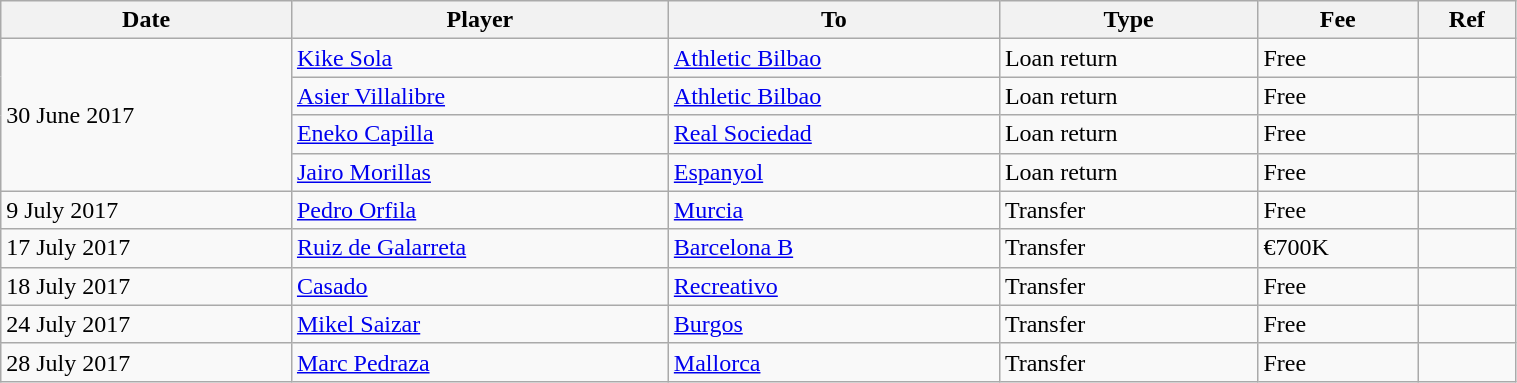<table class="wikitable" style="width:80%;">
<tr>
<th>Date</th>
<th>Player</th>
<th>To</th>
<th>Type</th>
<th>Fee</th>
<th>Ref</th>
</tr>
<tr>
<td rowspan="4">30 June 2017</td>
<td> <a href='#'>Kike Sola</a></td>
<td> <a href='#'>Athletic Bilbao</a></td>
<td>Loan return</td>
<td>Free</td>
<td></td>
</tr>
<tr>
<td> <a href='#'>Asier Villalibre</a></td>
<td> <a href='#'>Athletic Bilbao</a></td>
<td>Loan return</td>
<td>Free</td>
<td></td>
</tr>
<tr>
<td> <a href='#'>Eneko Capilla</a></td>
<td> <a href='#'>Real Sociedad</a></td>
<td>Loan return</td>
<td>Free</td>
<td></td>
</tr>
<tr>
<td> <a href='#'>Jairo Morillas</a></td>
<td> <a href='#'>Espanyol</a></td>
<td>Loan return</td>
<td>Free</td>
<td></td>
</tr>
<tr>
<td>9 July 2017</td>
<td> <a href='#'>Pedro Orfila</a></td>
<td> <a href='#'>Murcia</a></td>
<td>Transfer</td>
<td>Free</td>
<td></td>
</tr>
<tr>
<td>17 July 2017</td>
<td> <a href='#'>Ruiz de Galarreta</a></td>
<td> <a href='#'>Barcelona B</a></td>
<td>Transfer</td>
<td>€700K</td>
<td></td>
</tr>
<tr>
<td>18 July 2017</td>
<td> <a href='#'>Casado</a></td>
<td> <a href='#'>Recreativo</a></td>
<td>Transfer</td>
<td>Free</td>
<td></td>
</tr>
<tr>
<td>24 July 2017</td>
<td> <a href='#'>Mikel Saizar</a></td>
<td> <a href='#'>Burgos</a></td>
<td>Transfer</td>
<td>Free</td>
<td></td>
</tr>
<tr>
<td>28 July 2017</td>
<td> <a href='#'>Marc Pedraza</a></td>
<td> <a href='#'>Mallorca</a></td>
<td>Transfer</td>
<td>Free</td>
<td></td>
</tr>
</table>
